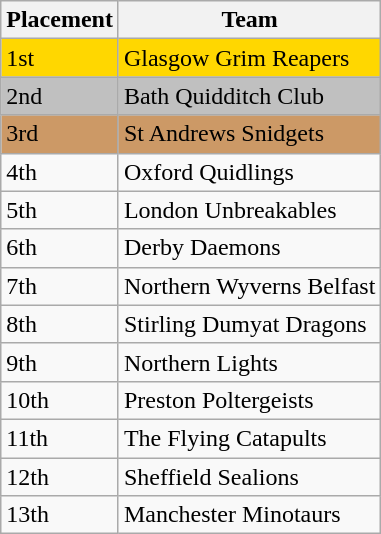<table class="wikitable">
<tr>
<th>Placement</th>
<th>Team</th>
</tr>
<tr>
<td style="background: gold;">1st</td>
<td style="background: gold;">Glasgow Grim Reapers</td>
</tr>
<tr>
<td style="background: silver;">2nd</td>
<td style="background: silver;">Bath Quidditch Club</td>
</tr>
<tr>
<td style="background: #CC9966;">3rd</td>
<td style="background: #CC9966;">St Andrews Snidgets</td>
</tr>
<tr>
<td>4th</td>
<td>Oxford Quidlings</td>
</tr>
<tr>
<td>5th</td>
<td>London Unbreakables</td>
</tr>
<tr>
<td>6th</td>
<td>Derby Daemons</td>
</tr>
<tr>
<td>7th</td>
<td>Northern Wyverns Belfast</td>
</tr>
<tr>
<td>8th</td>
<td>Stirling Dumyat Dragons</td>
</tr>
<tr>
<td>9th</td>
<td>Northern Lights</td>
</tr>
<tr>
<td>10th</td>
<td>Preston Poltergeists</td>
</tr>
<tr>
<td>11th</td>
<td>The Flying Catapults</td>
</tr>
<tr>
<td>12th</td>
<td>Sheffield Sealions</td>
</tr>
<tr>
<td>13th</td>
<td>Manchester Minotaurs</td>
</tr>
</table>
